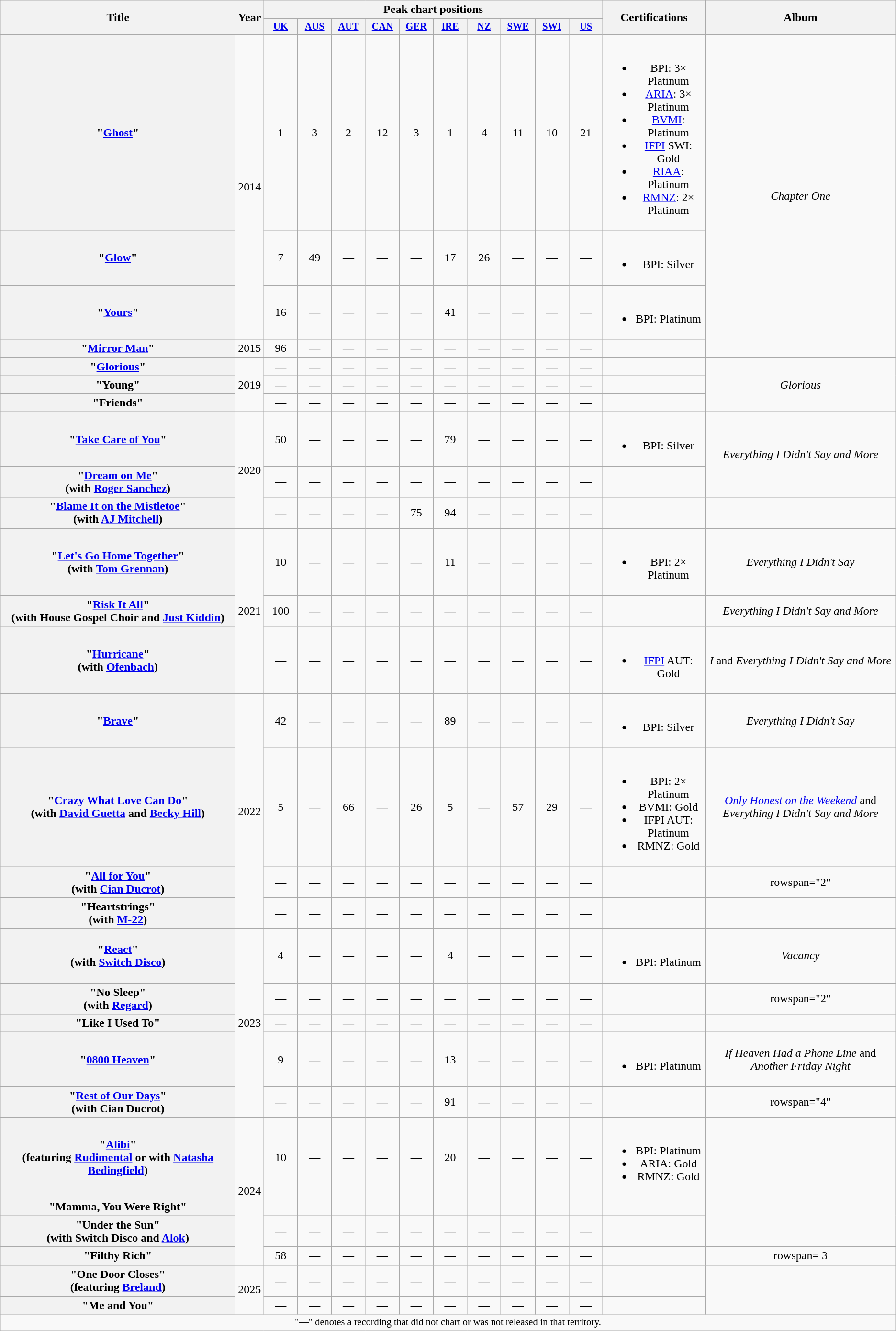<table class="wikitable plainrowheaders" style="text-align:center;">
<tr>
<th scope="col" rowspan="2" style="width:20em;">Title</th>
<th scope="col" rowspan="2" style="width:1em;">Year</th>
<th scope="col" colspan="10">Peak chart positions</th>
<th scope="col" rowspan="2">Certifications</th>
<th scope="col" rowspan="2">Album</th>
</tr>
<tr>
<th scope="col" style="width:3em;font-size:85%;"><a href='#'>UK</a><br></th>
<th scope="col" style="width:3em;font-size:85%;"><a href='#'>AUS</a><br></th>
<th scope="col" style="width:3em;font-size:85%;"><a href='#'>AUT</a><br></th>
<th scope="col" style="width:3em;font-size:85%;"><a href='#'>CAN</a><br></th>
<th scope="col" style="width:3em;font-size:85%;"><a href='#'>GER</a><br></th>
<th scope="col" style="width:3em;font-size:85%;"><a href='#'>IRE</a><br></th>
<th scope="col" style="width:3em;font-size:85%;"><a href='#'>NZ</a><br></th>
<th scope="col" style="width:3em;font-size:85%;"><a href='#'>SWE</a><br></th>
<th scope="col" style="width:3em;font-size:85%;"><a href='#'>SWI</a><br></th>
<th scope="col" style="width:3em;font-size:85%;"><a href='#'>US</a><br></th>
</tr>
<tr>
<th scope="row">"<a href='#'>Ghost</a>"</th>
<td rowspan="3">2014</td>
<td>1</td>
<td>3</td>
<td>2</td>
<td>12</td>
<td>3</td>
<td>1</td>
<td>4</td>
<td>11</td>
<td>10</td>
<td>21</td>
<td><br><ul><li>BPI: 3× Platinum</li><li><a href='#'>ARIA</a>: 3× Platinum</li><li><a href='#'>BVMI</a>: Platinum</li><li><a href='#'>IFPI</a> SWI: Gold</li><li><a href='#'>RIAA</a>: Platinum</li><li><a href='#'>RMNZ</a>: 2× Platinum</li></ul></td>
<td rowspan="4"><em>Chapter One</em></td>
</tr>
<tr>
<th scope="row">"<a href='#'>Glow</a>"</th>
<td>7</td>
<td>49</td>
<td>—</td>
<td>—</td>
<td>—</td>
<td>17</td>
<td>26</td>
<td>—</td>
<td>—</td>
<td>—</td>
<td><br><ul><li>BPI: Silver</li></ul></td>
</tr>
<tr>
<th scope="row">"<a href='#'>Yours</a>"</th>
<td>16</td>
<td>—</td>
<td>—</td>
<td>—</td>
<td>—</td>
<td>41</td>
<td>—</td>
<td>—</td>
<td>—</td>
<td>—</td>
<td><br><ul><li>BPI: Platinum</li></ul></td>
</tr>
<tr>
<th scope="row">"<a href='#'>Mirror Man</a>"</th>
<td>2015</td>
<td>96</td>
<td>—</td>
<td>—</td>
<td>—</td>
<td>—</td>
<td>—</td>
<td>—</td>
<td>—</td>
<td>—</td>
<td>—</td>
<td></td>
</tr>
<tr>
<th scope="row">"<a href='#'>Glorious</a>"</th>
<td rowspan="3">2019</td>
<td>—</td>
<td>—</td>
<td>—</td>
<td>—</td>
<td>—</td>
<td>—</td>
<td>—</td>
<td>—</td>
<td>—</td>
<td>—</td>
<td></td>
<td rowspan="3"><em>Glorious</em></td>
</tr>
<tr>
<th scope="row">"Young"</th>
<td>—</td>
<td>—</td>
<td>—</td>
<td>—</td>
<td>—</td>
<td>—</td>
<td>—</td>
<td>—</td>
<td>—</td>
<td>—</td>
<td></td>
</tr>
<tr>
<th scope="row">"Friends"</th>
<td>—</td>
<td>—</td>
<td>—</td>
<td>—</td>
<td>—</td>
<td>—</td>
<td>—</td>
<td>—</td>
<td>—</td>
<td>—</td>
<td></td>
</tr>
<tr>
<th scope="row">"<a href='#'>Take Care of You</a>"</th>
<td rowspan="3">2020</td>
<td>50</td>
<td>—</td>
<td>—</td>
<td>—</td>
<td>—</td>
<td>79</td>
<td>—</td>
<td>—</td>
<td>—</td>
<td>—</td>
<td><br><ul><li>BPI: Silver</li></ul></td>
<td rowspan="2"><em>Everything I Didn't Say and More</em></td>
</tr>
<tr>
<th scope="row">"<a href='#'>Dream on Me</a>"<br><span>(with <a href='#'>Roger Sanchez</a>)</span></th>
<td>—</td>
<td>—</td>
<td>—</td>
<td>—</td>
<td>—</td>
<td>—</td>
<td>—</td>
<td>—</td>
<td>—</td>
<td>—</td>
<td></td>
</tr>
<tr>
<th scope="row">"<a href='#'>Blame It on the Mistletoe</a>"<br><span>(with <a href='#'>AJ Mitchell</a>)</span></th>
<td>—</td>
<td>—</td>
<td>—</td>
<td>—</td>
<td>75</td>
<td>94</td>
<td>—</td>
<td>—</td>
<td>—</td>
<td>—</td>
<td></td>
<td></td>
</tr>
<tr>
<th scope="row">"<a href='#'>Let's Go Home Together</a>"<br><span>(with <a href='#'>Tom Grennan</a>)</span></th>
<td rowspan="3">2021</td>
<td>10</td>
<td>—</td>
<td>—</td>
<td>—</td>
<td>—</td>
<td>11</td>
<td>—</td>
<td>—</td>
<td>—</td>
<td>—</td>
<td><br><ul><li>BPI: 2× Platinum</li></ul></td>
<td><em>Everything I Didn't Say</em></td>
</tr>
<tr>
<th scope="row">"<a href='#'>Risk It All</a>"<br><span>(with House Gospel Choir and <a href='#'>Just Kiddin</a>)</span></th>
<td>100</td>
<td>—</td>
<td>—</td>
<td>—</td>
<td>—</td>
<td>—</td>
<td>—</td>
<td>—</td>
<td>—</td>
<td>—</td>
<td></td>
<td><em>Everything I Didn't Say and More</em></td>
</tr>
<tr>
<th scope="row">"<a href='#'>Hurricane</a>"<br><span>(with <a href='#'>Ofenbach</a>)</span></th>
<td>—</td>
<td>—</td>
<td>—</td>
<td>—</td>
<td>—</td>
<td>—</td>
<td>—</td>
<td>—</td>
<td>—</td>
<td>—</td>
<td><br><ul><li><a href='#'>IFPI</a> AUT: Gold</li></ul></td>
<td><em>I</em> and <em>Everything I Didn't Say and More</em></td>
</tr>
<tr>
<th scope="row">"<a href='#'>Brave</a>"</th>
<td rowspan="4">2022</td>
<td>42</td>
<td>—</td>
<td>—</td>
<td>—</td>
<td>—</td>
<td>89</td>
<td>—</td>
<td>—</td>
<td>—</td>
<td>—</td>
<td><br><ul><li>BPI: Silver</li></ul></td>
<td><em>Everything I Didn't Say</em></td>
</tr>
<tr>
<th scope="row">"<a href='#'>Crazy What Love Can Do</a>"<br><span>(with <a href='#'>David Guetta</a> and <a href='#'>Becky Hill</a>)</span></th>
<td>5</td>
<td>—</td>
<td>66</td>
<td>—</td>
<td>26</td>
<td>5</td>
<td>—</td>
<td>57</td>
<td>29</td>
<td>—</td>
<td><br><ul><li>BPI: 2× Platinum</li><li>BVMI: Gold</li><li>IFPI AUT: Platinum</li><li>RMNZ: Gold</li></ul></td>
<td><em><a href='#'>Only Honest on the Weekend</a></em>  and <em>Everything I Didn't Say and More</em></td>
</tr>
<tr>
<th scope="row">"<a href='#'>All for You</a>"<br><span>(with <a href='#'>Cian Ducrot</a>)</span></th>
<td>—</td>
<td>—</td>
<td>—</td>
<td>—</td>
<td>—</td>
<td>—</td>
<td>—</td>
<td>—</td>
<td>—</td>
<td>—</td>
<td></td>
<td>rowspan="2" </td>
</tr>
<tr>
<th scope="row">"Heartstrings"<br><span>(with <a href='#'>M-22</a>)</span></th>
<td>—</td>
<td>—</td>
<td>—</td>
<td>—</td>
<td>—</td>
<td>—</td>
<td>—</td>
<td>—</td>
<td>—</td>
<td>—</td>
<td></td>
</tr>
<tr>
<th scope="row">"<a href='#'>React</a>"<br><span>(with <a href='#'>Switch Disco</a>)</span></th>
<td rowspan="5">2023</td>
<td>4</td>
<td>—</td>
<td>—</td>
<td>—</td>
<td>—</td>
<td>4</td>
<td>—</td>
<td>—</td>
<td>—</td>
<td>—</td>
<td><br><ul><li>BPI: Platinum</li></ul></td>
<td><em>Vacancy</em></td>
</tr>
<tr>
<th scope="row">"No Sleep"<br><span>(with <a href='#'>Regard</a>)</span></th>
<td>—</td>
<td>—</td>
<td>—</td>
<td>—</td>
<td>—</td>
<td>—</td>
<td>—</td>
<td>—</td>
<td>—</td>
<td>—</td>
<td></td>
<td>rowspan="2" </td>
</tr>
<tr>
<th scope="row">"Like I Used To"<br></th>
<td>—</td>
<td>—</td>
<td>—</td>
<td>—</td>
<td>—</td>
<td>—</td>
<td>—</td>
<td>—</td>
<td>—</td>
<td>—</td>
<td></td>
</tr>
<tr>
<th scope="row">"<a href='#'>0800 Heaven</a>"<br></th>
<td>9</td>
<td>—</td>
<td>—</td>
<td>—</td>
<td>—</td>
<td>13</td>
<td>—</td>
<td>—</td>
<td>—</td>
<td>—</td>
<td><br><ul><li>BPI: Platinum</li></ul></td>
<td><em>If Heaven Had a Phone Line</em> and <em>Another Friday Night</em></td>
</tr>
<tr>
<th scope="row">"<a href='#'>Rest of Our Days</a>"<br><span>(with Cian Ducrot)</span></th>
<td>—</td>
<td>—</td>
<td>—</td>
<td>—</td>
<td>—</td>
<td>91</td>
<td>—</td>
<td>—</td>
<td>—</td>
<td>—</td>
<td></td>
<td>rowspan="4" </td>
</tr>
<tr>
<th scope="row">"<a href='#'>Alibi</a>"<br><span>(featuring <a href='#'>Rudimental</a> or with <a href='#'>Natasha Bedingfield</a>)</span></th>
<td rowspan=4>2024</td>
<td>10</td>
<td>—</td>
<td>—</td>
<td>—</td>
<td>—</td>
<td>20<br></td>
<td>—</td>
<td>—</td>
<td>—</td>
<td>—</td>
<td><br><ul><li>BPI: Platinum</li><li>ARIA: Gold</li><li>RMNZ: Gold</li></ul></td>
</tr>
<tr>
<th scope="row">"Mamma, You Were Right"</th>
<td>—</td>
<td>—</td>
<td>—</td>
<td>—</td>
<td>—</td>
<td>—</td>
<td>—</td>
<td>—</td>
<td>—</td>
<td>—</td>
<td></td>
</tr>
<tr>
<th scope="row">"Under the Sun"<br><span>(with Switch Disco and <a href='#'>Alok</a>)</span></th>
<td>—</td>
<td>—</td>
<td>—</td>
<td>—</td>
<td>—</td>
<td>—</td>
<td>—</td>
<td>—</td>
<td>—</td>
<td>—</td>
<td></td>
</tr>
<tr>
<th scope="row">"Filthy Rich"</th>
<td>58</td>
<td>—</td>
<td>—</td>
<td>—</td>
<td>—</td>
<td>—</td>
<td>—</td>
<td>—</td>
<td>—</td>
<td>—</td>
<td></td>
<td>rowspan= 3 </td>
</tr>
<tr>
<th scope="row">"One Door Closes"<br><span>(featuring <a href='#'>Breland</a>)</span></th>
<td rowspan=2>2025</td>
<td>—</td>
<td>—</td>
<td>—</td>
<td>—</td>
<td>—</td>
<td>—</td>
<td>—</td>
<td>—</td>
<td>—</td>
<td>—</td>
<td></td>
</tr>
<tr>
<th scope="row">"Me and You"</th>
<td>—</td>
<td>—</td>
<td>—</td>
<td>—</td>
<td>—</td>
<td>—</td>
<td>—</td>
<td>—</td>
<td>—</td>
<td>—</td>
<td></td>
</tr>
<tr>
<td style="font-size:85%" colspan="20">"—" denotes a recording that did not chart or was not released in that territory.</td>
</tr>
</table>
